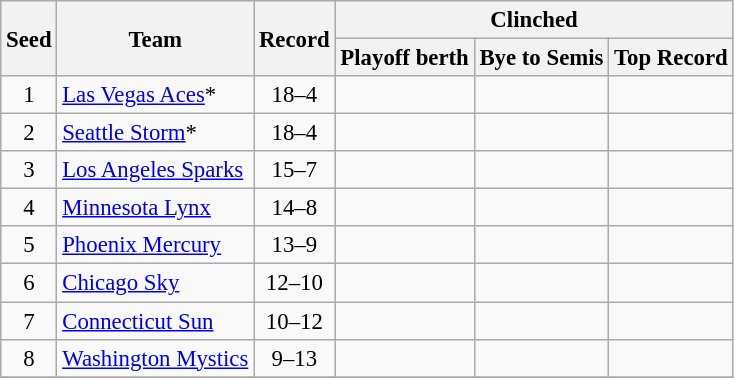<table class="wikitable"  style="font-size:95%; text-align:center">
<tr>
<th rowspan=2>Seed</th>
<th rowspan=2>Team</th>
<th rowspan=2>Record</th>
<th colspan=3>Clinched</th>
</tr>
<tr>
<th>Playoff berth</th>
<th>Bye to Semis</th>
<th>Top Record</th>
</tr>
<tr>
<td>1</td>
<td align=left><a href='#'>Las Vegas Aces</a>*</td>
<td>18–4</td>
<td></td>
<td></td>
<td></td>
</tr>
<tr>
<td>2</td>
<td align=left><a href='#'>Seattle Storm</a>*</td>
<td>18–4</td>
<td></td>
<td></td>
<td></td>
</tr>
<tr>
<td>3</td>
<td align=left><a href='#'>Los Angeles Sparks</a></td>
<td>15–7</td>
<td></td>
<td></td>
<td></td>
</tr>
<tr>
<td>4</td>
<td align=left><a href='#'>Minnesota Lynx</a></td>
<td>14–8</td>
<td></td>
<td></td>
<td></td>
</tr>
<tr>
<td>5</td>
<td align=left><a href='#'>Phoenix Mercury</a></td>
<td>13–9</td>
<td></td>
<td></td>
<td></td>
</tr>
<tr>
<td>6</td>
<td align=left><a href='#'>Chicago Sky</a></td>
<td>12–10</td>
<td></td>
<td></td>
<td></td>
</tr>
<tr>
<td>7</td>
<td align=left><a href='#'>Connecticut Sun</a></td>
<td>10–12</td>
<td></td>
<td></td>
<td></td>
</tr>
<tr>
<td>8</td>
<td align=left><a href='#'>Washington Mystics</a></td>
<td>9–13</td>
<td></td>
<td></td>
<td></td>
</tr>
<tr>
</tr>
</table>
